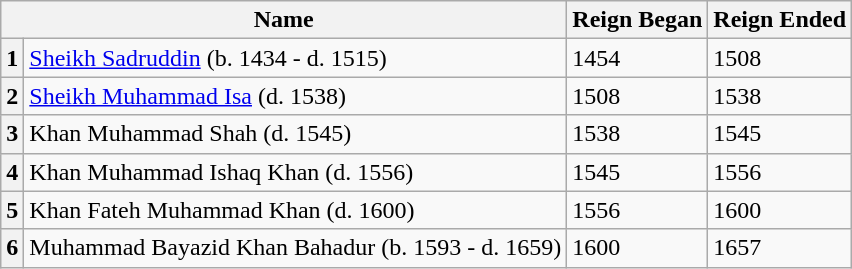<table class="wikitable">
<tr>
<th colspan =2>Name</th>
<th>Reign Began</th>
<th>Reign Ended</th>
</tr>
<tr>
<th>1</th>
<td><a href='#'>Sheikh Sadruddin</a> (b. 1434 - d. 1515)</td>
<td>1454</td>
<td>1508</td>
</tr>
<tr>
<th>2</th>
<td><a href='#'>Sheikh Muhammad Isa</a> (d. 1538)</td>
<td>1508</td>
<td>1538</td>
</tr>
<tr>
<th>3</th>
<td>Khan Muhammad Shah (d. 1545)</td>
<td>1538</td>
<td>1545</td>
</tr>
<tr>
<th>4</th>
<td>Khan Muhammad Ishaq Khan (d. 1556)</td>
<td>1545</td>
<td>1556</td>
</tr>
<tr>
<th>5</th>
<td>Khan Fateh Muhammad Khan (d. 1600)</td>
<td>1556</td>
<td>1600</td>
</tr>
<tr>
<th>6</th>
<td>Muhammad Bayazid Khan Bahadur (b. 1593 - d. 1659)</td>
<td>1600</td>
<td>1657</td>
</tr>
</table>
